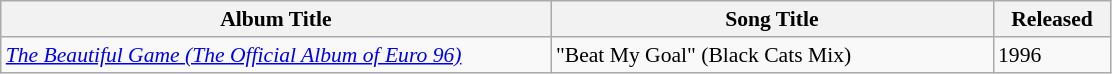<table class="wikitable" style="font-size:90%;">
<tr align="center">
<th style="width:25em;">Album Title</th>
<th style="width:20em;">Song Title</th>
<th style="width:5em;">Released</th>
</tr>
<tr>
<td><em><a href='#'>The Beautiful Game (The Official Album of Euro 96)</a></em></td>
<td>"Beat My Goal" (Black Cats Mix)</td>
<td>1996</td>
</tr>
</table>
